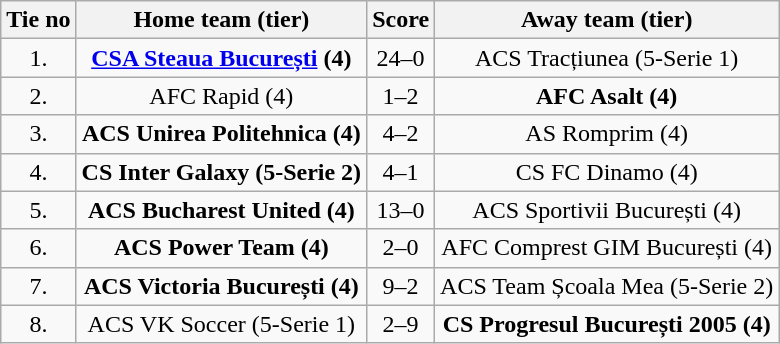<table class="wikitable" style="text-align: center">
<tr>
<th>Tie no</th>
<th>Home team (tier)</th>
<th>Score</th>
<th>Away team (tier)</th>
</tr>
<tr>
<td>1.</td>
<td><strong><a href='#'>CSA Steaua București</a> (4)</strong></td>
<td>24–0</td>
<td>ACS Tracțiunea (5-Serie 1)</td>
</tr>
<tr>
<td>2.</td>
<td>AFC Rapid (4)</td>
<td>1–2</td>
<td><strong>AFC Asalt (4)</strong></td>
</tr>
<tr>
<td>3.</td>
<td><strong>ACS Unirea Politehnica (4)</strong></td>
<td>4–2</td>
<td>AS Romprim (4)</td>
</tr>
<tr>
<td>4.</td>
<td><strong>CS Inter Galaxy (5-Serie 2)</strong></td>
<td>4–1</td>
<td>CS FC Dinamo (4)</td>
</tr>
<tr>
<td>5.</td>
<td><strong>ACS Bucharest United (4)</strong></td>
<td>13–0</td>
<td>ACS Sportivii București (4)</td>
</tr>
<tr>
<td>6.</td>
<td><strong>ACS Power Team (4)</strong></td>
<td>2–0</td>
<td>AFC Comprest GIM București (4)</td>
</tr>
<tr>
<td>7.</td>
<td><strong>ACS Victoria București (4)</strong></td>
<td>9–2</td>
<td>ACS Team Școala Mea (5-Serie 2)</td>
</tr>
<tr>
<td>8.</td>
<td>ACS VK Soccer (5-Serie 1)</td>
<td>2–9</td>
<td><strong>CS Progresul București 2005 (4)</strong></td>
</tr>
</table>
